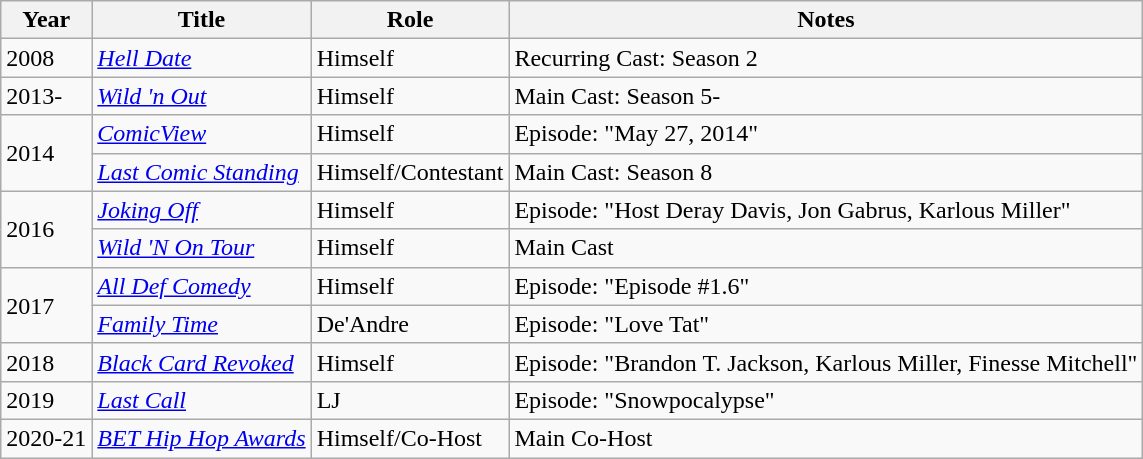<table class= "wikitable sortable">
<tr>
<th>Year</th>
<th>Title</th>
<th>Role</th>
<th>Notes</th>
</tr>
<tr>
<td>2008</td>
<td><em><a href='#'>Hell Date</a></em></td>
<td>Himself</td>
<td>Recurring Cast: Season 2</td>
</tr>
<tr>
<td>2013-</td>
<td><em><a href='#'>Wild 'n Out</a></em></td>
<td>Himself</td>
<td>Main Cast: Season 5-</td>
</tr>
<tr>
<td rowspan=2>2014</td>
<td><em><a href='#'>ComicView</a></em></td>
<td>Himself</td>
<td>Episode: "May 27, 2014"</td>
</tr>
<tr>
<td><em><a href='#'>Last Comic Standing</a></em></td>
<td>Himself/Contestant</td>
<td>Main Cast: Season 8</td>
</tr>
<tr>
<td rowspan=2>2016</td>
<td><em><a href='#'>Joking Off</a></em></td>
<td>Himself</td>
<td>Episode: "Host Deray Davis, Jon Gabrus, Karlous Miller"</td>
</tr>
<tr>
<td><em><a href='#'>Wild 'N On Tour</a></em></td>
<td>Himself</td>
<td>Main Cast</td>
</tr>
<tr>
<td rowspan=2>2017</td>
<td><em><a href='#'>All Def Comedy</a></em></td>
<td>Himself</td>
<td>Episode: "Episode #1.6"</td>
</tr>
<tr>
<td><em><a href='#'>Family Time</a></em></td>
<td>De'Andre</td>
<td>Episode: "Love Tat"</td>
</tr>
<tr>
<td>2018</td>
<td><em><a href='#'>Black Card Revoked</a></em></td>
<td>Himself</td>
<td>Episode: "Brandon T. Jackson, Karlous Miller, Finesse Mitchell"</td>
</tr>
<tr>
<td>2019</td>
<td><em><a href='#'>Last Call</a></em></td>
<td>LJ</td>
<td>Episode: "Snowpocalypse"</td>
</tr>
<tr>
<td>2020-21</td>
<td><em><a href='#'>BET Hip Hop Awards</a></em></td>
<td>Himself/Co-Host</td>
<td>Main Co-Host</td>
</tr>
</table>
